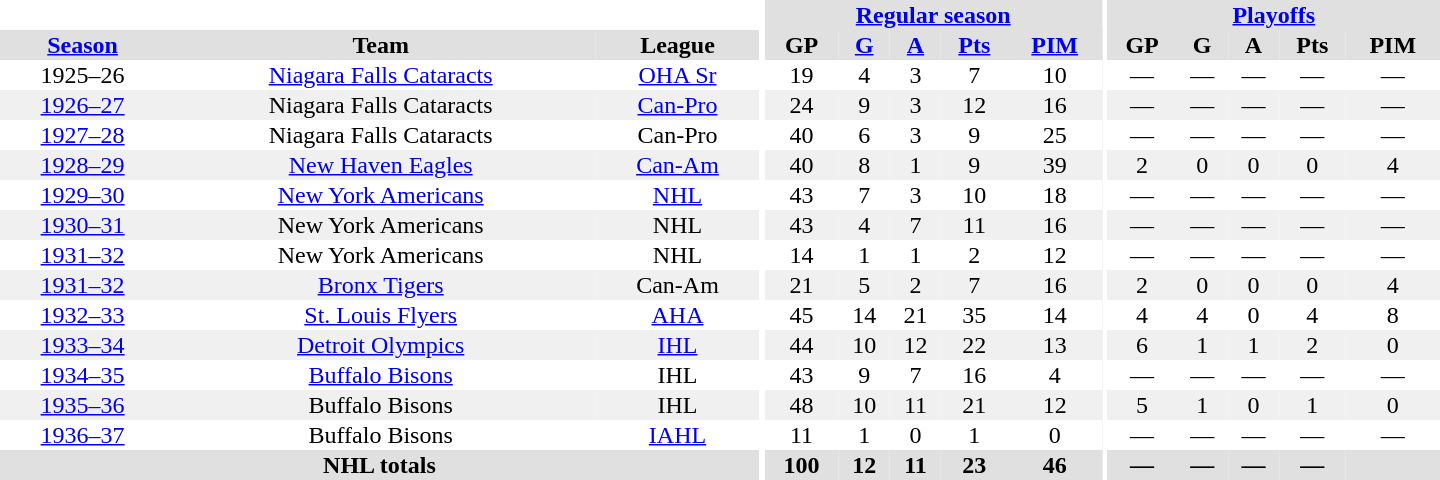<table border="0" cellpadding="1" cellspacing="0" style="text-align:center; width:60em">
<tr bgcolor="#e0e0e0">
<th colspan="3" bgcolor="#ffffff"></th>
<th rowspan="100" bgcolor="#ffffff"></th>
<th colspan="5"><a href='#'>Regular season</a></th>
<th rowspan="100" bgcolor="#ffffff"></th>
<th colspan="5"><a href='#'>Playoffs</a></th>
</tr>
<tr bgcolor="#e0e0e0">
<th><a href='#'>Season</a></th>
<th>Team</th>
<th>League</th>
<th>GP</th>
<th><a href='#'>G</a></th>
<th><a href='#'>A</a></th>
<th><a href='#'>Pts</a></th>
<th><a href='#'>PIM</a></th>
<th>GP</th>
<th>G</th>
<th>A</th>
<th>Pts</th>
<th>PIM</th>
</tr>
<tr>
<td>1925–26</td>
<td><a href='#'>Niagara Falls Cataracts</a></td>
<td><a href='#'>OHA Sr</a></td>
<td>19</td>
<td>4</td>
<td>3</td>
<td>7</td>
<td>10</td>
<td>—</td>
<td>—</td>
<td>—</td>
<td>—</td>
<td>—</td>
</tr>
<tr bgcolor="#f0f0f0">
<td><a href='#'>1926–27</a></td>
<td>Niagara Falls Cataracts</td>
<td><a href='#'>Can-Pro</a></td>
<td>24</td>
<td>9</td>
<td>3</td>
<td>12</td>
<td>16</td>
<td>—</td>
<td>—</td>
<td>—</td>
<td>—</td>
<td>—</td>
</tr>
<tr>
<td><a href='#'>1927–28</a></td>
<td>Niagara Falls Cataracts</td>
<td>Can-Pro</td>
<td>40</td>
<td>6</td>
<td>3</td>
<td>9</td>
<td>25</td>
<td>—</td>
<td>—</td>
<td>—</td>
<td>—</td>
<td>—</td>
</tr>
<tr bgcolor="#f0f0f0">
<td><a href='#'>1928–29</a></td>
<td><a href='#'>New Haven Eagles</a></td>
<td><a href='#'>Can-Am</a></td>
<td>40</td>
<td>8</td>
<td>1</td>
<td>9</td>
<td>39</td>
<td>2</td>
<td>0</td>
<td>0</td>
<td>0</td>
<td>4</td>
</tr>
<tr>
<td><a href='#'>1929–30</a></td>
<td><a href='#'>New York Americans</a></td>
<td><a href='#'>NHL</a></td>
<td>43</td>
<td>7</td>
<td>3</td>
<td>10</td>
<td>18</td>
<td>—</td>
<td>—</td>
<td>—</td>
<td>—</td>
<td>—</td>
</tr>
<tr bgcolor="#f0f0f0">
<td><a href='#'>1930–31</a></td>
<td>New York Americans</td>
<td>NHL</td>
<td>43</td>
<td>4</td>
<td>7</td>
<td>11</td>
<td>16</td>
<td>—</td>
<td>—</td>
<td>—</td>
<td>—</td>
<td>—</td>
</tr>
<tr>
<td><a href='#'>1931–32</a></td>
<td>New York Americans</td>
<td>NHL</td>
<td>14</td>
<td>1</td>
<td>1</td>
<td>2</td>
<td>12</td>
<td>—</td>
<td>—</td>
<td>—</td>
<td>—</td>
<td>—</td>
</tr>
<tr bgcolor="#f0f0f0">
<td><a href='#'>1931–32</a></td>
<td><a href='#'>Bronx Tigers</a></td>
<td>Can-Am</td>
<td>21</td>
<td>5</td>
<td>2</td>
<td>7</td>
<td>16</td>
<td>2</td>
<td>0</td>
<td>0</td>
<td>0</td>
<td>4</td>
</tr>
<tr>
<td><a href='#'>1932–33</a></td>
<td><a href='#'>St. Louis Flyers</a></td>
<td><a href='#'>AHA</a></td>
<td>45</td>
<td>14</td>
<td>21</td>
<td>35</td>
<td>14</td>
<td>4</td>
<td>4</td>
<td>0</td>
<td>4</td>
<td>8</td>
</tr>
<tr bgcolor="#f0f0f0">
<td><a href='#'>1933–34</a></td>
<td><a href='#'>Detroit Olympics</a></td>
<td><a href='#'>IHL</a></td>
<td>44</td>
<td>10</td>
<td>12</td>
<td>22</td>
<td>13</td>
<td>6</td>
<td>1</td>
<td>1</td>
<td>2</td>
<td>0</td>
</tr>
<tr>
<td><a href='#'>1934–35</a></td>
<td><a href='#'>Buffalo Bisons</a></td>
<td>IHL</td>
<td>43</td>
<td>9</td>
<td>7</td>
<td>16</td>
<td>4</td>
<td>—</td>
<td>—</td>
<td>—</td>
<td>—</td>
<td>—</td>
</tr>
<tr bgcolor="#f0f0f0">
<td><a href='#'>1935–36</a></td>
<td>Buffalo Bisons</td>
<td>IHL</td>
<td>48</td>
<td>10</td>
<td>11</td>
<td>21</td>
<td>12</td>
<td>5</td>
<td>1</td>
<td>0</td>
<td>1</td>
<td>0</td>
</tr>
<tr>
<td><a href='#'>1936–37</a></td>
<td>Buffalo Bisons</td>
<td><a href='#'>IAHL</a></td>
<td>11</td>
<td>1</td>
<td>0</td>
<td>1</td>
<td>0</td>
<td>—</td>
<td>—</td>
<td>—</td>
<td>—</td>
<td>—</td>
</tr>
<tr bgcolor="#e0e0e0">
<th colspan="3">NHL totals</th>
<th>100</th>
<th>12</th>
<th>11</th>
<th>23</th>
<th>46</th>
<th>—</th>
<th>—</th>
<th>—</th>
<th>—</th>
<th></th>
</tr>
</table>
